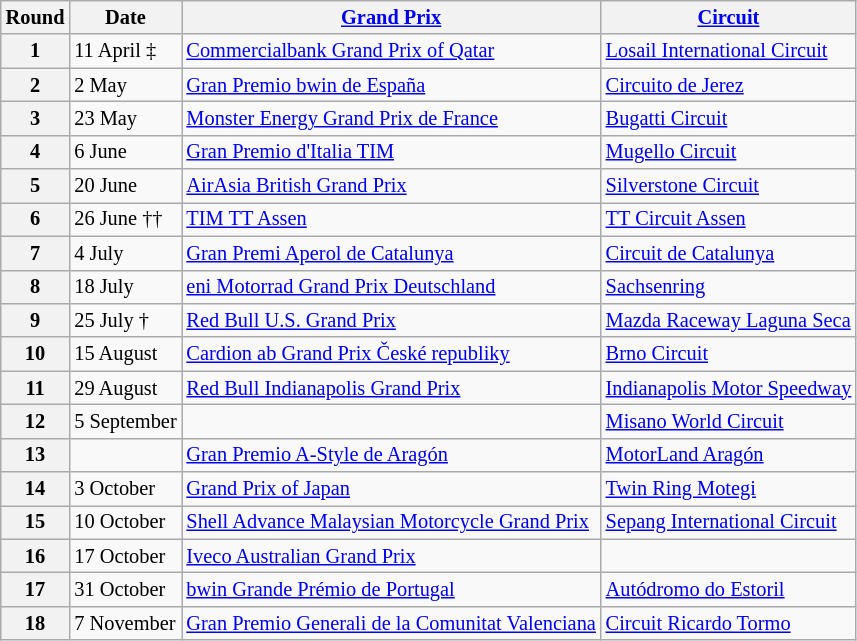<table class="wikitable" style="font-size: 85%;">
<tr>
<th>Round</th>
<th>Date</th>
<th><a href='#'>Grand Prix</a></th>
<th><a href='#'>Circuit</a></th>
</tr>
<tr>
<th>1</th>
<td>11 April ‡</td>
<td> <a href='#'>Commercialbank Grand Prix of Qatar</a></td>
<td><a href='#'>Losail International Circuit</a></td>
</tr>
<tr>
<th>2</th>
<td>2 May</td>
<td> <a href='#'>Gran Premio bwin de España</a></td>
<td><a href='#'>Circuito de Jerez</a></td>
</tr>
<tr>
<th>3</th>
<td>23 May</td>
<td> <a href='#'>Monster Energy Grand Prix de France</a></td>
<td><a href='#'>Bugatti Circuit</a></td>
</tr>
<tr>
<th>4</th>
<td>6 June</td>
<td> <a href='#'>Gran Premio d'Italia TIM</a></td>
<td><a href='#'>Mugello Circuit</a></td>
</tr>
<tr>
<th>5</th>
<td>20 June</td>
<td> <a href='#'>AirAsia British Grand Prix</a></td>
<td><a href='#'>Silverstone Circuit</a></td>
</tr>
<tr>
<th>6</th>
<td>26 June ††</td>
<td> <a href='#'>TIM TT Assen</a></td>
<td><a href='#'>TT Circuit Assen</a></td>
</tr>
<tr>
<th>7</th>
<td>4 July</td>
<td> <a href='#'>Gran Premi Aperol de Catalunya</a></td>
<td><a href='#'>Circuit de Catalunya</a></td>
</tr>
<tr>
<th>8</th>
<td>18 July</td>
<td> <a href='#'>eni Motorrad Grand Prix Deutschland</a></td>
<td><a href='#'>Sachsenring</a></td>
</tr>
<tr>
<th>9</th>
<td>25 July †</td>
<td> <a href='#'>Red Bull U.S. Grand Prix</a></td>
<td><a href='#'>Mazda Raceway Laguna Seca</a></td>
</tr>
<tr>
<th>10</th>
<td>15 August</td>
<td> <a href='#'>Cardion ab Grand Prix České republiky</a></td>
<td><a href='#'>Brno Circuit</a></td>
</tr>
<tr>
<th>11</th>
<td>29 August</td>
<td> <a href='#'>Red Bull Indianapolis Grand Prix</a></td>
<td><a href='#'>Indianapolis Motor Speedway</a></td>
</tr>
<tr>
<th>12</th>
<td>5 September</td>
<td></td>
<td><a href='#'>Misano World Circuit</a></td>
</tr>
<tr>
<th>13</th>
<td></td>
<td> <a href='#'>Gran Premio A-Style de Aragón</a></td>
<td><a href='#'>MotorLand Aragón</a></td>
</tr>
<tr>
<th>14</th>
<td>3 October</td>
<td> <a href='#'>Grand Prix of Japan</a></td>
<td><a href='#'>Twin Ring Motegi</a></td>
</tr>
<tr>
<th>15</th>
<td>10 October</td>
<td> <a href='#'>Shell Advance Malaysian Motorcycle Grand Prix</a></td>
<td><a href='#'>Sepang International Circuit</a></td>
</tr>
<tr>
<th>16</th>
<td>17 October</td>
<td> <a href='#'>Iveco Australian Grand Prix</a></td>
<td></td>
</tr>
<tr>
<th>17</th>
<td>31 October</td>
<td> <a href='#'>bwin Grande Prémio de Portugal</a></td>
<td><a href='#'>Autódromo do Estoril</a></td>
</tr>
<tr>
<th>18</th>
<td>7 November</td>
<td> <a href='#'>Gran Premio Generali de la Comunitat Valenciana</a></td>
<td><a href='#'>Circuit Ricardo Tormo</a></td>
</tr>
</table>
